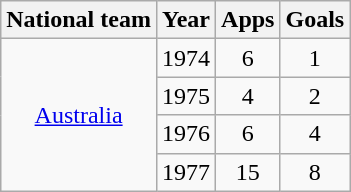<table class="wikitable" style="text-align:center">
<tr>
<th>National team</th>
<th>Year</th>
<th>Apps</th>
<th>Goals</th>
</tr>
<tr>
<td rowspan="8"><a href='#'>Australia</a></td>
<td>1974</td>
<td>6</td>
<td>1</td>
</tr>
<tr>
<td>1975</td>
<td>4</td>
<td>2</td>
</tr>
<tr>
<td>1976</td>
<td>6</td>
<td>4</td>
</tr>
<tr>
<td>1977</td>
<td>15</td>
<td>8</td>
</tr>
</table>
